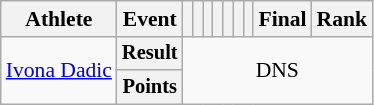<table class=wikitable style=font-size:90%>
<tr>
<th>Athlete</th>
<th>Event</th>
<th></th>
<th></th>
<th></th>
<th></th>
<th></th>
<th></th>
<th></th>
<th>Final</th>
<th>Rank</th>
</tr>
<tr align=center>
<td rowspan=2 align=left><a href='#'>Ivona Dadic</a></td>
<th style=font-size:95%>Result</th>
<td colspan="9" rowspan="2">DNS</td>
</tr>
<tr align=center>
<th style=font-size:95%>Points</th>
</tr>
</table>
